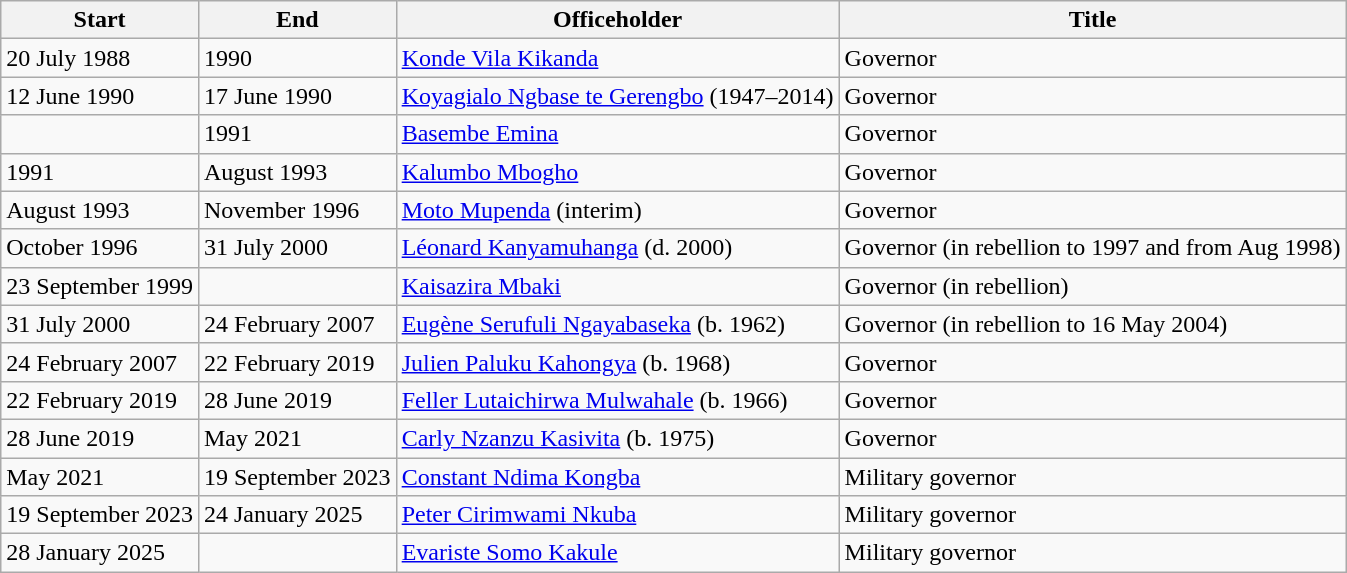<table class=wikitable sortable>
<tr>
<th>Start</th>
<th>End</th>
<th>Officeholder</th>
<th>Title</th>
</tr>
<tr>
<td>20 July 1988</td>
<td>1990</td>
<td><a href='#'>Konde Vila Kikanda</a></td>
<td>Governor</td>
</tr>
<tr>
<td>12 June 1990</td>
<td>17 June 1990</td>
<td><a href='#'>Koyagialo Ngbase te Gerengbo</a> (1947–2014)</td>
<td>Governor</td>
</tr>
<tr>
<td></td>
<td>1991</td>
<td><a href='#'>Basembe Emina</a></td>
<td>Governor</td>
</tr>
<tr>
<td>1991</td>
<td>August 1993</td>
<td><a href='#'>Kalumbo Mbogho</a></td>
<td>Governor</td>
</tr>
<tr>
<td>August 1993</td>
<td>November 1996</td>
<td><a href='#'>Moto Mupenda</a> (interim)</td>
<td>Governor</td>
</tr>
<tr>
<td>October 1996</td>
<td>31 July 2000</td>
<td><a href='#'>Léonard Kanyamuhanga</a> (d. 2000)</td>
<td>Governor (in rebellion to 1997 and from Aug 1998)</td>
</tr>
<tr>
<td>23 September 1999</td>
<td></td>
<td><a href='#'>Kaisazira Mbaki</a></td>
<td>Governor (in rebellion)</td>
</tr>
<tr>
<td>31 July 2000</td>
<td>24 February 2007</td>
<td><a href='#'>Eugène Serufuli Ngayabaseka</a> (b. 1962)</td>
<td>Governor (in rebellion to 16 May 2004)</td>
</tr>
<tr>
<td>24 February 2007</td>
<td>22 February 2019</td>
<td><a href='#'>Julien Paluku Kahongya</a> (b. 1968)</td>
<td>Governor</td>
</tr>
<tr>
<td>22 February 2019</td>
<td>28 June 2019</td>
<td><a href='#'>Feller Lutaichirwa Mulwahale</a> (b. 1966)</td>
<td>Governor</td>
</tr>
<tr>
<td>28 June 2019</td>
<td>May 2021</td>
<td><a href='#'>Carly Nzanzu Kasivita</a> (b. 1975)</td>
<td>Governor</td>
</tr>
<tr>
<td>May 2021</td>
<td>19 September 2023</td>
<td><a href='#'>Constant Ndima Kongba</a></td>
<td>Military governor</td>
</tr>
<tr>
<td>19 September 2023</td>
<td>24 January 2025</td>
<td><a href='#'>Peter Cirimwami Nkuba</a></td>
<td>Military governor</td>
</tr>
<tr>
<td>28 January 2025</td>
<td></td>
<td><a href='#'>Evariste Somo Kakule</a></td>
<td>Military governor</td>
</tr>
</table>
